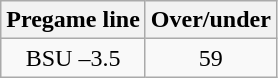<table class="wikitable">
<tr align="center">
<th style=>Pregame line</th>
<th style=>Over/under</th>
</tr>
<tr align="center">
<td>BSU –3.5</td>
<td>59</td>
</tr>
</table>
